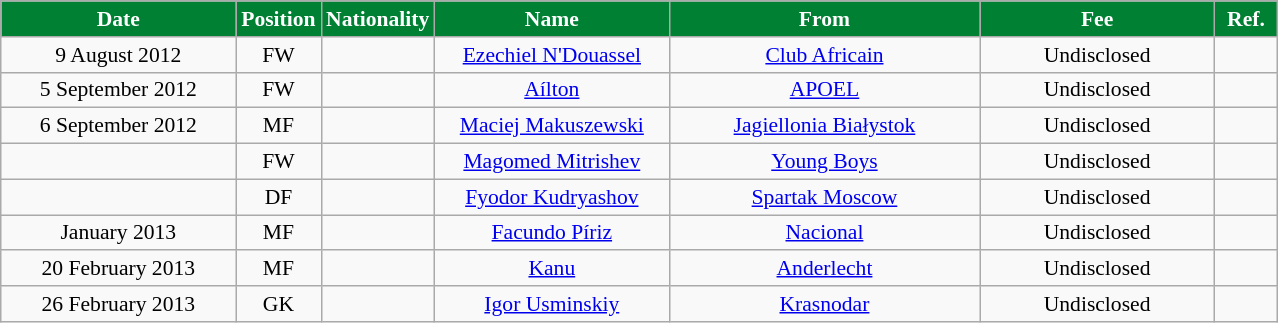<table class="wikitable"  style="text-align:center; font-size:90%; ">
<tr>
<th style="background:#008033; color:white; width:150px;">Date</th>
<th style="background:#008033; color:white; width:50px;">Position</th>
<th style="background:#008033; color:white; width:50px;">Nationality</th>
<th style="background:#008033; color:white; width:150px;">Name</th>
<th style="background:#008033; color:white; width:200px;">From</th>
<th style="background:#008033; color:white; width:150px;">Fee</th>
<th style="background:#008033; color:white; width:35px;">Ref.</th>
</tr>
<tr>
<td>9 August 2012</td>
<td>FW</td>
<td></td>
<td><a href='#'>Ezechiel N'Douassel</a></td>
<td><a href='#'>Club Africain</a></td>
<td>Undisclosed</td>
<td></td>
</tr>
<tr>
<td>5 September 2012</td>
<td>FW</td>
<td></td>
<td><a href='#'>Aílton</a></td>
<td><a href='#'>APOEL</a></td>
<td>Undisclosed</td>
<td></td>
</tr>
<tr>
<td>6 September 2012</td>
<td>MF</td>
<td></td>
<td><a href='#'>Maciej Makuszewski</a></td>
<td><a href='#'>Jagiellonia Białystok</a></td>
<td>Undisclosed</td>
<td></td>
</tr>
<tr>
<td></td>
<td>FW</td>
<td></td>
<td><a href='#'>Magomed Mitrishev</a></td>
<td><a href='#'>Young Boys</a></td>
<td>Undisclosed</td>
<td></td>
</tr>
<tr>
<td></td>
<td>DF</td>
<td></td>
<td><a href='#'>Fyodor Kudryashov</a></td>
<td><a href='#'>Spartak Moscow</a></td>
<td>Undisclosed</td>
<td></td>
</tr>
<tr>
<td>January 2013</td>
<td>MF</td>
<td></td>
<td><a href='#'>Facundo Píriz</a></td>
<td><a href='#'>Nacional</a></td>
<td>Undisclosed</td>
<td></td>
</tr>
<tr>
<td>20 February 2013</td>
<td>MF</td>
<td></td>
<td><a href='#'>Kanu</a></td>
<td><a href='#'>Anderlecht</a></td>
<td>Undisclosed</td>
<td></td>
</tr>
<tr>
<td>26 February 2013</td>
<td>GK</td>
<td></td>
<td><a href='#'>Igor Usminskiy</a></td>
<td><a href='#'>Krasnodar</a></td>
<td>Undisclosed</td>
<td></td>
</tr>
</table>
